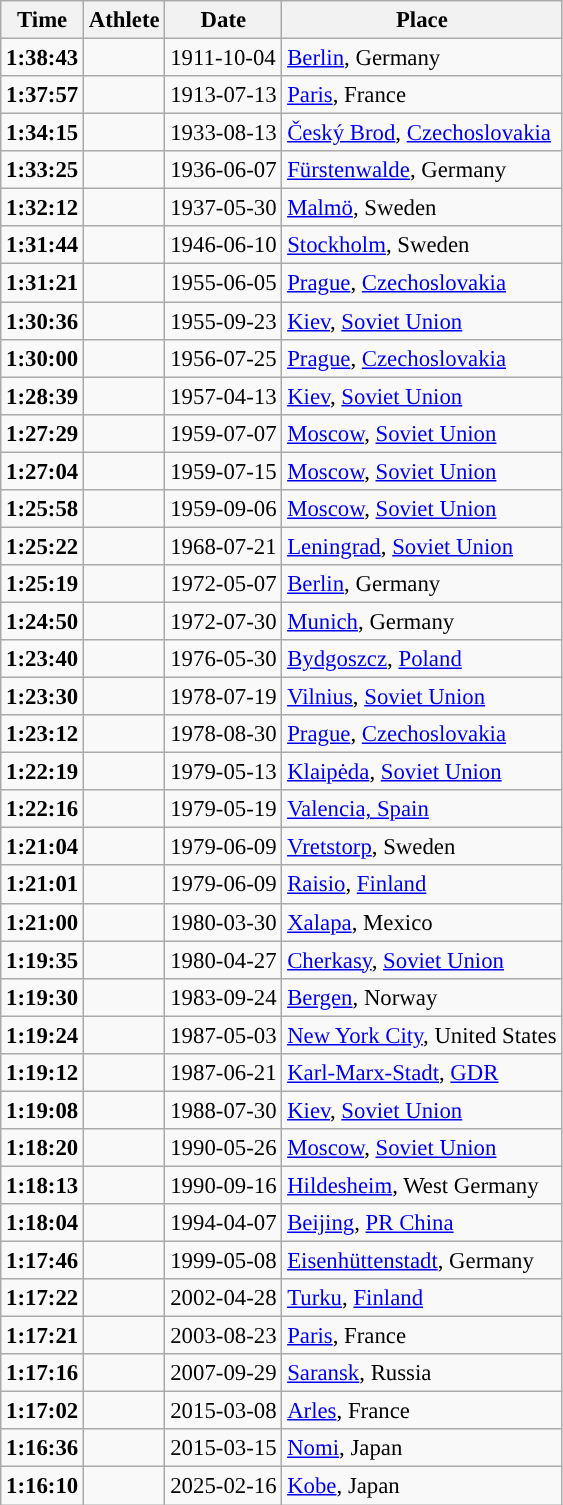<table class="wikitable sortable" style="font-size:95%">
<tr>
<th>Time</th>
<th>Athlete</th>
<th>Date</th>
<th>Place</th>
</tr>
<tr>
<td align=center><strong>1:38:43</strong></td>
<td></td>
<td>1911-10-04</td>
<td><a href='#'>Berlin</a>, Germany</td>
</tr>
<tr>
<td align=center><strong>1:37:57</strong></td>
<td></td>
<td>1913-07-13</td>
<td><a href='#'>Paris</a>, France</td>
</tr>
<tr>
<td align=center><strong>1:34:15</strong></td>
<td></td>
<td>1933-08-13</td>
<td><a href='#'>Český Brod</a>, <a href='#'>Czechoslovakia</a></td>
</tr>
<tr>
<td align=center><strong>1:33:25</strong></td>
<td></td>
<td>1936-06-07</td>
<td><a href='#'>Fürstenwalde</a>, Germany</td>
</tr>
<tr>
<td align=center><strong>1:32:12</strong></td>
<td></td>
<td>1937-05-30</td>
<td><a href='#'>Malmö</a>, Sweden</td>
</tr>
<tr>
<td align=center><strong>1:31:44</strong></td>
<td></td>
<td>1946-06-10</td>
<td><a href='#'>Stockholm</a>, Sweden</td>
</tr>
<tr>
<td align=center><strong>1:31:21</strong></td>
<td></td>
<td>1955-06-05</td>
<td><a href='#'>Prague</a>, <a href='#'>Czechoslovakia</a></td>
</tr>
<tr>
<td align=center><strong>1:30:36</strong></td>
<td></td>
<td>1955-09-23</td>
<td><a href='#'>Kiev</a>, <a href='#'>Soviet Union</a></td>
</tr>
<tr>
<td align=center><strong>1:30:00</strong></td>
<td></td>
<td>1956-07-25</td>
<td><a href='#'>Prague</a>, <a href='#'>Czechoslovakia</a></td>
</tr>
<tr>
<td align=center><strong>1:28:39</strong></td>
<td></td>
<td>1957-04-13</td>
<td><a href='#'>Kiev</a>, <a href='#'>Soviet Union</a></td>
</tr>
<tr>
<td align=center><strong>1:27:29</strong></td>
<td></td>
<td>1959-07-07</td>
<td><a href='#'>Moscow</a>, <a href='#'>Soviet Union</a></td>
</tr>
<tr>
<td align=center><strong>1:27:04</strong></td>
<td></td>
<td>1959-07-15</td>
<td><a href='#'>Moscow</a>, <a href='#'>Soviet Union</a></td>
</tr>
<tr>
<td align=center><strong>1:25:58</strong></td>
<td></td>
<td>1959-09-06</td>
<td><a href='#'>Moscow</a>, <a href='#'>Soviet Union</a></td>
</tr>
<tr>
<td align=center><strong>1:25:22</strong></td>
<td></td>
<td>1968-07-21</td>
<td><a href='#'>Leningrad</a>, <a href='#'>Soviet Union</a></td>
</tr>
<tr>
<td align=center><strong>1:25:19</strong></td>
<td></td>
<td>1972-05-07</td>
<td><a href='#'>Berlin</a>, Germany</td>
</tr>
<tr>
<td align=center><strong>1:24:50</strong></td>
<td></td>
<td>1972-07-30</td>
<td><a href='#'>Munich</a>, Germany</td>
</tr>
<tr>
<td align=center><strong>1:23:40</strong></td>
<td></td>
<td>1976-05-30</td>
<td><a href='#'>Bydgoszcz</a>, <a href='#'>Poland</a></td>
</tr>
<tr>
<td align=center><strong>1:23:30</strong></td>
<td></td>
<td>1978-07-19</td>
<td><a href='#'>Vilnius</a>, <a href='#'>Soviet Union</a></td>
</tr>
<tr>
<td align=center><strong>1:23:12</strong></td>
<td></td>
<td>1978-08-30</td>
<td><a href='#'>Prague</a>, <a href='#'>Czechoslovakia</a></td>
</tr>
<tr>
<td align=center><strong>1:22:19</strong></td>
<td></td>
<td>1979-05-13</td>
<td><a href='#'>Klaipėda</a>, <a href='#'>Soviet Union</a></td>
</tr>
<tr>
<td align=center><strong>1:22:16</strong></td>
<td></td>
<td>1979-05-19</td>
<td><a href='#'>Valencia, Spain</a></td>
</tr>
<tr>
<td align=center><strong>1:21:04</strong></td>
<td></td>
<td>1979-06-09</td>
<td><a href='#'>Vretstorp</a>, Sweden</td>
</tr>
<tr>
<td align=center><strong>1:21:01</strong></td>
<td></td>
<td>1979-06-09</td>
<td><a href='#'>Raisio</a>, <a href='#'>Finland</a></td>
</tr>
<tr>
<td align=center><strong>1:21:00</strong></td>
<td></td>
<td>1980-03-30</td>
<td><a href='#'>Xalapa</a>, Mexico</td>
</tr>
<tr>
<td align=center><strong>1:19:35</strong></td>
<td></td>
<td>1980-04-27</td>
<td><a href='#'>Cherkasy</a>, <a href='#'>Soviet Union</a></td>
</tr>
<tr>
<td align=center><strong>1:19:30</strong></td>
<td></td>
<td>1983-09-24</td>
<td><a href='#'>Bergen</a>, Norway</td>
</tr>
<tr>
<td align=center><strong>1:19:24</strong></td>
<td></td>
<td>1987-05-03</td>
<td><a href='#'>New York City</a>, United States</td>
</tr>
<tr>
<td align=center><strong>1:19:12</strong></td>
<td></td>
<td>1987-06-21</td>
<td><a href='#'>Karl-Marx-Stadt</a>, <a href='#'>GDR</a></td>
</tr>
<tr>
<td align=center><strong>1:19:08</strong></td>
<td></td>
<td>1988-07-30</td>
<td><a href='#'>Kiev</a>, <a href='#'>Soviet Union</a></td>
</tr>
<tr>
<td align=center><strong>1:18:20</strong></td>
<td></td>
<td>1990-05-26</td>
<td><a href='#'>Moscow</a>, <a href='#'>Soviet Union</a></td>
</tr>
<tr>
<td align=center><strong>1:18:13</strong></td>
<td></td>
<td>1990-09-16</td>
<td><a href='#'>Hildesheim</a>, West Germany</td>
</tr>
<tr>
<td align=center><strong>1:18:04</strong></td>
<td></td>
<td>1994-04-07</td>
<td><a href='#'>Beijing</a>, <a href='#'>PR China</a></td>
</tr>
<tr>
<td align=center><strong>1:17:46 </strong></td>
<td></td>
<td>1999-05-08</td>
<td><a href='#'>Eisenhüttenstadt</a>, Germany</td>
</tr>
<tr>
<td align=center><strong>1:17:22</strong></td>
<td></td>
<td>2002-04-28</td>
<td><a href='#'>Turku</a>, <a href='#'>Finland</a></td>
</tr>
<tr>
<td align=center><strong>1:17:21</strong></td>
<td></td>
<td>2003-08-23</td>
<td><a href='#'>Paris</a>, France</td>
</tr>
<tr>
<td align=center><strong>1:17:16</strong></td>
<td></td>
<td>2007-09-29</td>
<td><a href='#'>Saransk</a>, Russia</td>
</tr>
<tr>
<td align=center><strong>1:17:02</strong></td>
<td></td>
<td>2015-03-08</td>
<td><a href='#'>Arles</a>, France</td>
</tr>
<tr>
<td align=center><strong>1:16:36</strong></td>
<td></td>
<td>2015-03-15</td>
<td><a href='#'>Nomi</a>, Japan</td>
</tr>
<tr>
<td align=center><strong>1:16:10</strong></td>
<td></td>
<td>2025-02-16</td>
<td><a href='#'>Kobe</a>, Japan</td>
</tr>
</table>
